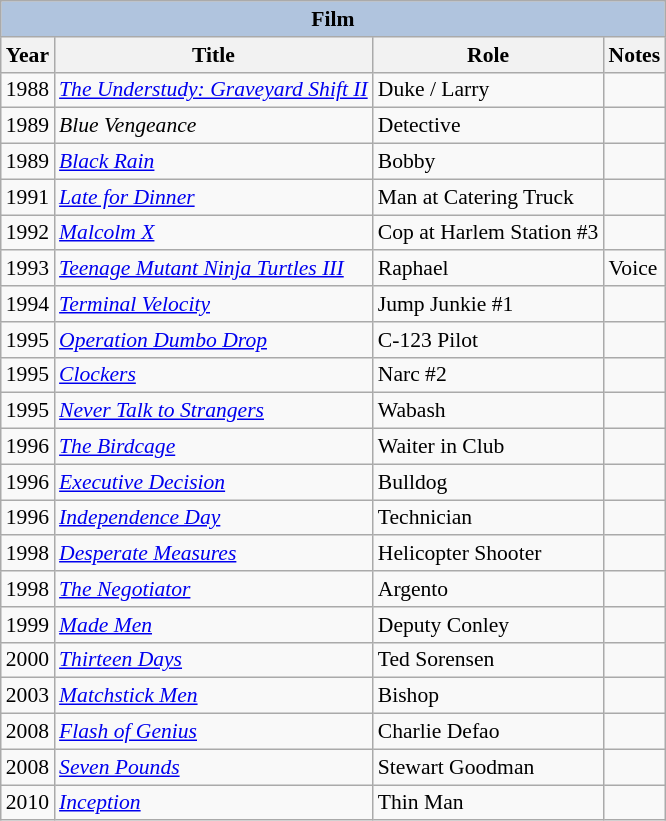<table class="wikitable" style="font-size: 90%;">
<tr>
<th colspan="4" style="background: LightSteelBlue;">Film</th>
</tr>
<tr>
<th>Year</th>
<th>Title</th>
<th>Role</th>
<th>Notes</th>
</tr>
<tr>
<td>1988</td>
<td><em><a href='#'>The Understudy: Graveyard Shift II</a></em></td>
<td>Duke / Larry</td>
<td></td>
</tr>
<tr>
<td>1989</td>
<td><em>Blue Vengeance</em></td>
<td>Detective</td>
<td></td>
</tr>
<tr>
<td>1989</td>
<td><em><a href='#'>Black Rain</a></em></td>
<td>Bobby</td>
<td></td>
</tr>
<tr>
<td>1991</td>
<td><em><a href='#'>Late for Dinner</a></em></td>
<td>Man at Catering Truck</td>
<td></td>
</tr>
<tr>
<td>1992</td>
<td><em><a href='#'>Malcolm X</a></em></td>
<td>Cop at Harlem Station #3</td>
<td></td>
</tr>
<tr>
<td>1993</td>
<td><em><a href='#'>Teenage Mutant Ninja Turtles III</a></em></td>
<td>Raphael</td>
<td>Voice</td>
</tr>
<tr>
<td>1994</td>
<td><em><a href='#'>Terminal Velocity</a></em></td>
<td>Jump Junkie #1</td>
<td></td>
</tr>
<tr>
<td>1995</td>
<td><em><a href='#'>Operation Dumbo Drop</a></em></td>
<td>C-123 Pilot</td>
<td></td>
</tr>
<tr>
<td>1995</td>
<td><em><a href='#'>Clockers</a></em></td>
<td>Narc #2</td>
<td></td>
</tr>
<tr>
<td>1995</td>
<td><em><a href='#'>Never Talk to Strangers</a></em></td>
<td>Wabash</td>
<td></td>
</tr>
<tr>
<td>1996</td>
<td><em><a href='#'>The Birdcage</a></em></td>
<td>Waiter in Club</td>
<td></td>
</tr>
<tr>
<td>1996</td>
<td><em><a href='#'>Executive Decision</a></em></td>
<td>Bulldog</td>
<td></td>
</tr>
<tr>
<td>1996</td>
<td><em><a href='#'>Independence Day</a></em></td>
<td>Technician</td>
<td></td>
</tr>
<tr>
<td>1998</td>
<td><em><a href='#'>Desperate Measures</a></em></td>
<td>Helicopter Shooter</td>
<td></td>
</tr>
<tr>
<td>1998</td>
<td><em><a href='#'>The Negotiator</a></em></td>
<td>Argento</td>
<td></td>
</tr>
<tr>
<td>1999</td>
<td><em><a href='#'>Made Men</a></em></td>
<td>Deputy Conley</td>
<td></td>
</tr>
<tr>
<td>2000</td>
<td><em><a href='#'>Thirteen Days</a></em></td>
<td>Ted Sorensen</td>
<td></td>
</tr>
<tr>
<td>2003</td>
<td><em><a href='#'>Matchstick Men</a></em></td>
<td>Bishop</td>
<td></td>
</tr>
<tr>
<td>2008</td>
<td><em><a href='#'>Flash of Genius</a></em></td>
<td>Charlie Defao</td>
<td></td>
</tr>
<tr>
<td>2008</td>
<td><em><a href='#'>Seven Pounds</a></em></td>
<td>Stewart Goodman</td>
<td></td>
</tr>
<tr>
<td>2010</td>
<td><em><a href='#'>Inception</a></em></td>
<td>Thin Man</td>
<td></td>
</tr>
</table>
